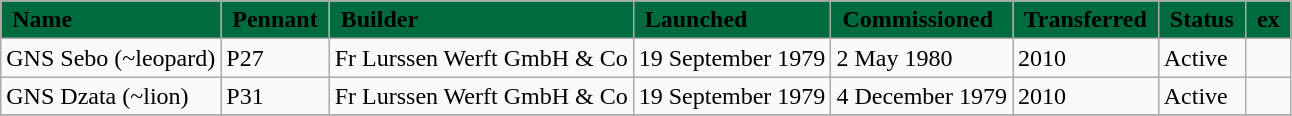<table class="wikitable">
<tr ---- bgcolor=#006b3f>
<td><strong><span> Name </span></strong></td>
<td><strong><span> Pennant </span></strong></td>
<td><strong><span> Builder </span></strong></td>
<td><strong><span> Launched </span></strong></td>
<td><strong><span> Commissioned </span></strong></td>
<td><strong><span> Transferred </span></strong></td>
<td><strong><span> Status </span></strong></td>
<td><strong><span> ex </span></strong></td>
</tr>
<tr>
<td>GNS Sebo (~leopard)</td>
<td>P27</td>
<td>Fr Lurssen Werft GmbH & Co</td>
<td>19 September 1979</td>
<td>2 May 1980</td>
<td>2010</td>
<td>Active</td>
<td></td>
</tr>
<tr>
<td>GNS Dzata (~lion)</td>
<td>P31</td>
<td>Fr Lurssen Werft GmbH & Co</td>
<td>19 September 1979</td>
<td>4 December 1979</td>
<td>2010</td>
<td>Active</td>
<td></td>
</tr>
<tr>
</tr>
</table>
